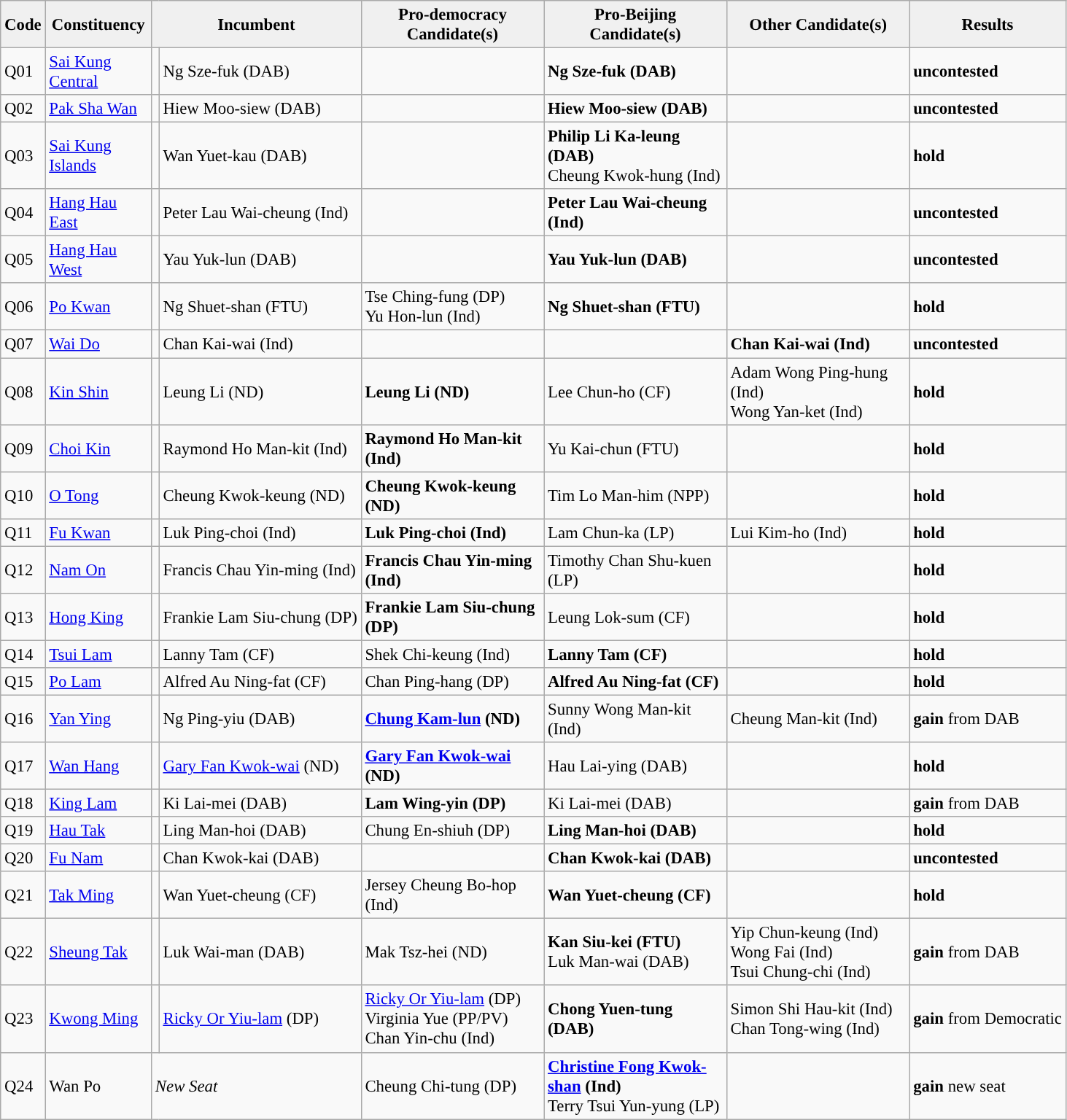<table class="wikitable" style="font-size: 95%;">
<tr>
<th align="center" style="background:#f0f0f0;" width="20px">Code</th>
<th align="center" style="background:#f0f0f0;" width="90px">Constituency</th>
<th align="center" style="background:#f0f0f0;" width="120px" colspan=2>Incumbent</th>
<th align="center" style="background:#f0f0f0;" width="160px">Pro-democracy Candidate(s)</th>
<th align="center" style="background:#f0f0f0;" width="160px">Pro-Beijing Candidate(s)</th>
<th align="center" style="background:#f0f0f0;" width="160px">Other Candidate(s)</th>
<th align="center" style="background:#f0f0f0;" width="100px" colspan="2">Results</th>
</tr>
<tr>
<td>Q01</td>
<td><a href='#'>Sai Kung Central</a></td>
<td></td>
<td>Ng Sze-fuk (DAB)</td>
<td></td>
<td><strong>Ng Sze-fuk (DAB)</strong></td>
<td></td>
<td> <strong>uncontested</strong></td>
</tr>
<tr>
<td>Q02</td>
<td><a href='#'>Pak Sha Wan</a></td>
<td></td>
<td>Hiew Moo-siew (DAB)</td>
<td></td>
<td><strong>Hiew Moo-siew (DAB)</strong></td>
<td></td>
<td> <strong>uncontested</strong></td>
</tr>
<tr>
<td>Q03</td>
<td><a href='#'>Sai Kung Islands</a></td>
<td></td>
<td>Wan Yuet-kau (DAB)</td>
<td></td>
<td><strong>Philip Li Ka-leung (DAB)</strong><br>Cheung Kwok-hung (Ind)</td>
<td></td>
<td> <strong>hold</strong></td>
</tr>
<tr>
<td>Q04</td>
<td><a href='#'>Hang Hau East</a></td>
<td></td>
<td>Peter Lau Wai-cheung (Ind)</td>
<td></td>
<td><strong>Peter Lau Wai-cheung (Ind)</strong></td>
<td></td>
<td> <strong>uncontested</strong></td>
</tr>
<tr>
<td>Q05</td>
<td><a href='#'>Hang Hau West</a></td>
<td></td>
<td>Yau Yuk-lun (DAB)</td>
<td></td>
<td><strong>Yau Yuk-lun (DAB)</strong></td>
<td></td>
<td> <strong>uncontested</strong></td>
</tr>
<tr>
<td>Q06</td>
<td><a href='#'>Po Kwan</a></td>
<td></td>
<td>Ng Shuet-shan (FTU)</td>
<td>Tse Ching-fung (DP)<br>Yu Hon-lun (Ind)</td>
<td><strong>Ng Shuet-shan (FTU)</strong></td>
<td></td>
<td> <strong>hold</strong></td>
</tr>
<tr>
<td>Q07</td>
<td><a href='#'>Wai Do</a></td>
<td></td>
<td>Chan Kai-wai (Ind)</td>
<td></td>
<td></td>
<td><strong>Chan Kai-wai (Ind)</strong></td>
<td> <strong>uncontested</strong></td>
</tr>
<tr>
<td>Q08</td>
<td><a href='#'>Kin Shin</a></td>
<td></td>
<td>Leung Li (ND)</td>
<td><strong>Leung Li (ND)</strong></td>
<td>Lee Chun-ho (CF)</td>
<td>Adam Wong Ping-hung (Ind)<br>Wong Yan-ket (Ind)</td>
<td> <strong>hold</strong></td>
</tr>
<tr>
<td>Q09</td>
<td><a href='#'>Choi Kin</a></td>
<td></td>
<td>Raymond Ho Man-kit (Ind)</td>
<td><strong>Raymond Ho Man-kit (Ind)</strong></td>
<td>Yu Kai-chun (FTU)</td>
<td></td>
<td> <strong>hold</strong></td>
</tr>
<tr>
<td>Q10</td>
<td><a href='#'>O Tong</a></td>
<td></td>
<td>Cheung Kwok-keung (ND)</td>
<td><strong>Cheung Kwok-keung (ND)</strong></td>
<td>Tim Lo Man-him (NPP)</td>
<td></td>
<td> <strong>hold</strong></td>
</tr>
<tr>
<td>Q11</td>
<td><a href='#'>Fu Kwan</a></td>
<td></td>
<td>Luk Ping-choi (Ind)</td>
<td><strong>Luk Ping-choi (Ind)</strong></td>
<td>Lam Chun-ka (LP)</td>
<td>Lui Kim-ho (Ind)</td>
<td> <strong>hold</strong></td>
</tr>
<tr>
<td>Q12</td>
<td><a href='#'>Nam On</a></td>
<td></td>
<td>Francis Chau Yin-ming (Ind)</td>
<td><strong>Francis Chau Yin-ming (Ind)</strong></td>
<td>Timothy Chan Shu-kuen (LP)</td>
<td></td>
<td> <strong>hold</strong></td>
</tr>
<tr>
<td>Q13</td>
<td><a href='#'>Hong King</a></td>
<td></td>
<td>Frankie Lam Siu-chung (DP)</td>
<td><strong>Frankie Lam Siu-chung (DP)</strong></td>
<td>Leung Lok-sum (CF)</td>
<td></td>
<td> <strong>hold</strong></td>
</tr>
<tr>
<td>Q14</td>
<td><a href='#'>Tsui Lam</a></td>
<td></td>
<td>Lanny Tam (CF)</td>
<td>Shek Chi-keung (Ind)</td>
<td><strong>Lanny Tam (CF)</strong></td>
<td></td>
<td> <strong>hold</strong></td>
</tr>
<tr>
<td>Q15</td>
<td><a href='#'>Po Lam</a></td>
<td></td>
<td>Alfred Au Ning-fat (CF)</td>
<td>Chan Ping-hang (DP)</td>
<td><strong>Alfred Au Ning-fat (CF)</strong></td>
<td></td>
<td> <strong>hold</strong></td>
</tr>
<tr>
<td>Q16</td>
<td><a href='#'>Yan Ying</a></td>
<td></td>
<td>Ng Ping-yiu (DAB)</td>
<td><strong><a href='#'>Chung Kam-lun</a> (ND)</strong></td>
<td>Sunny Wong Man-kit (Ind) </td>
<td>Cheung Man-kit (Ind)</td>
<td> <strong>gain</strong> from DAB</td>
</tr>
<tr>
<td>Q17</td>
<td><a href='#'>Wan Hang</a></td>
<td></td>
<td><a href='#'>Gary Fan Kwok-wai</a> (ND)</td>
<td><strong><a href='#'>Gary Fan Kwok-wai</a> (ND)</strong></td>
<td>Hau Lai-ying (DAB)</td>
<td></td>
<td> <strong>hold</strong></td>
</tr>
<tr>
<td>Q18</td>
<td><a href='#'>King Lam</a></td>
<td></td>
<td>Ki Lai-mei (DAB)</td>
<td><strong>Lam Wing-yin (DP)</strong></td>
<td>Ki Lai-mei (DAB)</td>
<td></td>
<td> <strong>gain</strong> from DAB</td>
</tr>
<tr>
<td>Q19</td>
<td><a href='#'>Hau Tak</a></td>
<td></td>
<td>Ling Man-hoi (DAB)</td>
<td>Chung En-shiuh (DP)</td>
<td><strong>Ling Man-hoi (DAB)</strong></td>
<td></td>
<td> <strong>hold</strong></td>
</tr>
<tr>
<td>Q20</td>
<td><a href='#'>Fu Nam</a></td>
<td></td>
<td>Chan Kwok-kai (DAB)</td>
<td></td>
<td><strong>Chan Kwok-kai (DAB)</strong></td>
<td></td>
<td> <strong>uncontested</strong></td>
</tr>
<tr>
<td>Q21</td>
<td><a href='#'>Tak Ming</a></td>
<td></td>
<td>Wan Yuet-cheung (CF)</td>
<td>Jersey Cheung Bo-hop (Ind)</td>
<td><strong>Wan Yuet-cheung (CF)</strong></td>
<td></td>
<td> <strong>hold</strong></td>
</tr>
<tr>
<td>Q22</td>
<td><a href='#'>Sheung Tak</a></td>
<td></td>
<td>Luk Wai-man (DAB)</td>
<td>Mak Tsz-hei (ND)</td>
<td><strong>Kan Siu-kei (FTU)</strong><br>Luk Man-wai (DAB)</td>
<td>Yip Chun-keung (Ind) <br>Wong Fai (Ind)<br>Tsui Chung-chi (Ind)</td>
<td> <strong>gain</strong> from DAB</td>
</tr>
<tr>
<td>Q23</td>
<td><a href='#'>Kwong Ming</a></td>
<td></td>
<td><a href='#'>Ricky Or Yiu-lam</a> (DP)</td>
<td><a href='#'>Ricky Or Yiu-lam</a> (DP)<br>Virginia Yue (PP/PV)<br>Chan Yin-chu (Ind)</td>
<td><strong>Chong Yuen-tung (DAB)</strong></td>
<td>Simon Shi Hau-kit (Ind)<br>Chan Tong-wing (Ind)</td>
<td> <strong>gain</strong> from Democratic</td>
</tr>
<tr>
<td>Q24</td>
<td>Wan Po</td>
<td colspan=2><em>New Seat</em></td>
<td>Cheung Chi-tung (DP)</td>
<td><strong><a href='#'>Christine Fong Kwok-shan</a> (Ind)</strong><br>Terry Tsui Yun-yung (LP)</td>
<td></td>
<td> <strong>gain</strong> new seat</td>
</tr>
</table>
